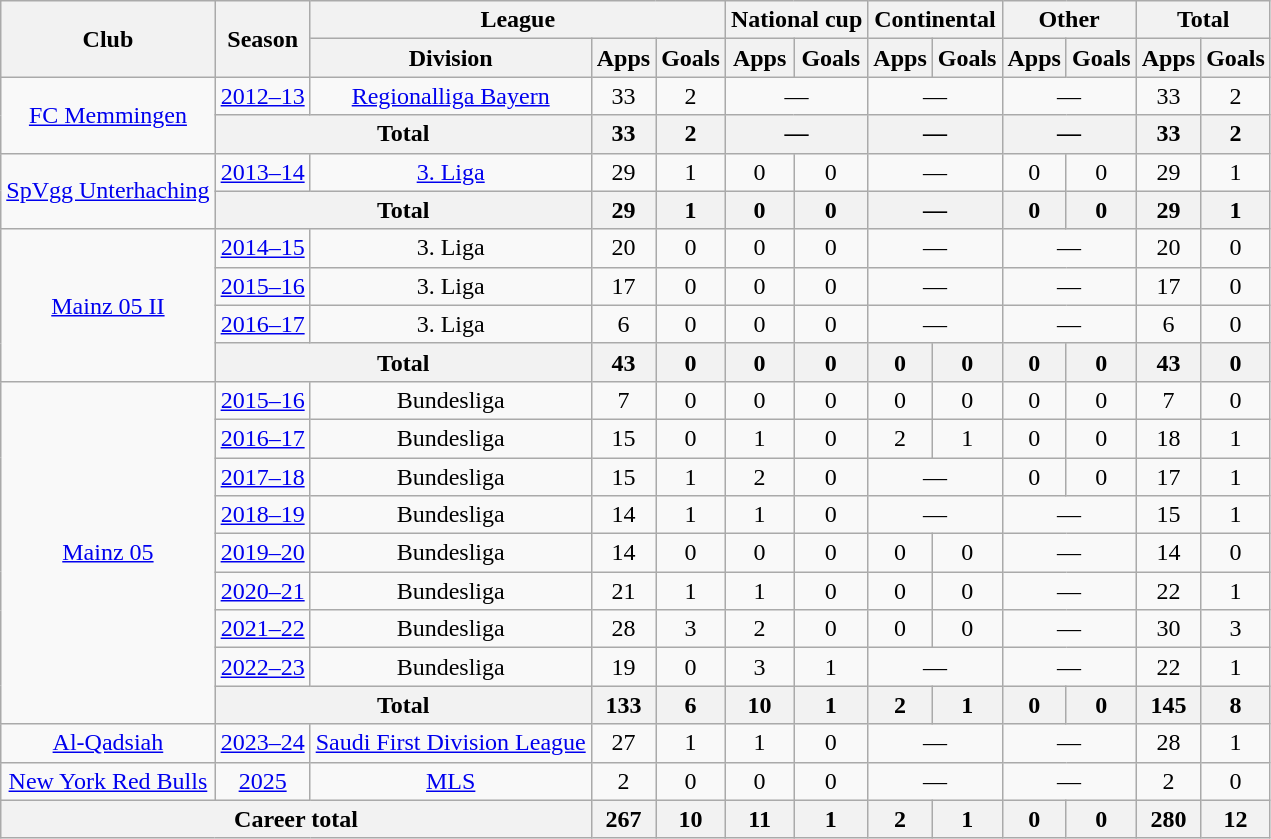<table class="wikitable" style="text-align:center">
<tr>
<th rowspan="2">Club</th>
<th rowspan="2">Season</th>
<th colspan="3">League</th>
<th colspan="2">National cup</th>
<th colspan="2">Continental</th>
<th colspan="2">Other</th>
<th colspan="2">Total</th>
</tr>
<tr>
<th>Division</th>
<th>Apps</th>
<th>Goals</th>
<th>Apps</th>
<th>Goals</th>
<th>Apps</th>
<th>Goals</th>
<th>Apps</th>
<th>Goals</th>
<th>Apps</th>
<th>Goals</th>
</tr>
<tr>
<td rowspan="2"><a href='#'>FC Memmingen</a></td>
<td><a href='#'>2012–13</a></td>
<td><a href='#'>Regionalliga Bayern</a></td>
<td>33</td>
<td>2</td>
<td colspan="2">—</td>
<td colspan="2">—</td>
<td colspan="2">—</td>
<td>33</td>
<td>2</td>
</tr>
<tr>
<th colspan="2">Total</th>
<th>33</th>
<th>2</th>
<th colspan="2">—</th>
<th colspan="2">—</th>
<th colspan="2">—</th>
<th>33</th>
<th>2</th>
</tr>
<tr>
<td rowspan="2"><a href='#'>SpVgg Unterhaching</a></td>
<td><a href='#'>2013–14</a></td>
<td><a href='#'>3. Liga</a></td>
<td>29</td>
<td>1</td>
<td>0</td>
<td>0</td>
<td colspan="2">—</td>
<td>0</td>
<td>0</td>
<td>29</td>
<td>1</td>
</tr>
<tr>
<th colspan="2">Total</th>
<th>29</th>
<th>1</th>
<th>0</th>
<th>0</th>
<th colspan="2">—</th>
<th>0</th>
<th>0</th>
<th>29</th>
<th>1</th>
</tr>
<tr>
<td rowspan="4"><a href='#'>Mainz 05 II</a></td>
<td><a href='#'>2014–15</a></td>
<td>3. Liga</td>
<td>20</td>
<td>0</td>
<td>0</td>
<td>0</td>
<td colspan="2">—</td>
<td colspan="2">—</td>
<td>20</td>
<td>0</td>
</tr>
<tr>
<td><a href='#'>2015–16</a></td>
<td>3. Liga</td>
<td>17</td>
<td>0</td>
<td>0</td>
<td>0</td>
<td colspan="2">—</td>
<td colspan="2">—</td>
<td>17</td>
<td>0</td>
</tr>
<tr>
<td><a href='#'>2016–17</a></td>
<td>3. Liga</td>
<td>6</td>
<td>0</td>
<td>0</td>
<td>0</td>
<td colspan="2">—</td>
<td colspan="2">—</td>
<td>6</td>
<td>0</td>
</tr>
<tr>
<th colspan="2">Total</th>
<th>43</th>
<th>0</th>
<th>0</th>
<th>0</th>
<th>0</th>
<th>0</th>
<th>0</th>
<th>0</th>
<th>43</th>
<th>0</th>
</tr>
<tr>
<td rowspan="9"><a href='#'>Mainz 05</a></td>
<td><a href='#'>2015–16</a></td>
<td>Bundesliga</td>
<td>7</td>
<td>0</td>
<td>0</td>
<td>0</td>
<td>0</td>
<td>0</td>
<td>0</td>
<td>0</td>
<td>7</td>
<td>0</td>
</tr>
<tr>
<td><a href='#'>2016–17</a></td>
<td>Bundesliga</td>
<td>15</td>
<td>0</td>
<td>1</td>
<td>0</td>
<td>2</td>
<td>1</td>
<td>0</td>
<td>0</td>
<td>18</td>
<td>1</td>
</tr>
<tr>
<td><a href='#'>2017–18</a></td>
<td>Bundesliga</td>
<td>15</td>
<td>1</td>
<td>2</td>
<td>0</td>
<td colspan="2">—</td>
<td>0</td>
<td>0</td>
<td>17</td>
<td>1</td>
</tr>
<tr>
<td><a href='#'>2018–19</a></td>
<td>Bundesliga</td>
<td>14</td>
<td>1</td>
<td>1</td>
<td>0</td>
<td colspan="2">—</td>
<td colspan="2">—</td>
<td>15</td>
<td>1</td>
</tr>
<tr>
<td><a href='#'>2019–20</a></td>
<td>Bundesliga</td>
<td>14</td>
<td>0</td>
<td>0</td>
<td>0</td>
<td>0</td>
<td>0</td>
<td colspan="2">—</td>
<td>14</td>
<td>0</td>
</tr>
<tr>
<td><a href='#'>2020–21</a></td>
<td>Bundesliga</td>
<td>21</td>
<td>1</td>
<td>1</td>
<td>0</td>
<td>0</td>
<td>0</td>
<td colspan="2">—</td>
<td>22</td>
<td>1</td>
</tr>
<tr>
<td><a href='#'>2021–22</a></td>
<td>Bundesliga</td>
<td>28</td>
<td>3</td>
<td>2</td>
<td>0</td>
<td>0</td>
<td>0</td>
<td colspan="2">—</td>
<td>30</td>
<td>3</td>
</tr>
<tr>
<td><a href='#'>2022–23</a></td>
<td>Bundesliga</td>
<td>19</td>
<td>0</td>
<td>3</td>
<td>1</td>
<td colspan="2">—</td>
<td colspan="2">—</td>
<td>22</td>
<td>1</td>
</tr>
<tr>
<th colspan="2">Total</th>
<th>133</th>
<th>6</th>
<th>10</th>
<th>1</th>
<th>2</th>
<th>1</th>
<th>0</th>
<th>0</th>
<th>145</th>
<th>8</th>
</tr>
<tr>
<td><a href='#'>Al-Qadsiah</a></td>
<td><a href='#'>2023–24</a></td>
<td><a href='#'>Saudi First Division League</a></td>
<td>27</td>
<td>1</td>
<td>1</td>
<td>0</td>
<td colspan="2">—</td>
<td colspan="2">—</td>
<td>28</td>
<td>1</td>
</tr>
<tr>
<td><a href='#'>New York Red Bulls</a></td>
<td><a href='#'>2025</a></td>
<td><a href='#'>MLS</a></td>
<td>2</td>
<td>0</td>
<td>0</td>
<td>0</td>
<td colspan="2">—</td>
<td colspan="2">—</td>
<td>2</td>
<td>0</td>
</tr>
<tr>
<th colspan="3">Career total</th>
<th>267</th>
<th>10</th>
<th>11</th>
<th>1</th>
<th>2</th>
<th>1</th>
<th>0</th>
<th>0</th>
<th>280</th>
<th>12</th>
</tr>
</table>
